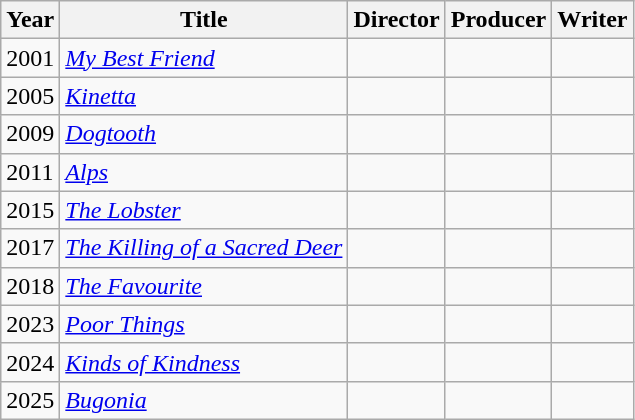<table class="wikitable">
<tr>
<th>Year</th>
<th>Title</th>
<th>Director</th>
<th>Producer</th>
<th>Writer</th>
</tr>
<tr>
<td>2001</td>
<td><em><a href='#'>My Best Friend</a></em></td>
<td></td>
<td></td>
<td></td>
</tr>
<tr>
<td>2005</td>
<td><em><a href='#'>Kinetta</a></em></td>
<td></td>
<td></td>
<td></td>
</tr>
<tr>
<td>2009</td>
<td><em><a href='#'>Dogtooth</a></em></td>
<td></td>
<td></td>
<td></td>
</tr>
<tr>
<td>2011</td>
<td><em><a href='#'>Alps</a></em></td>
<td></td>
<td></td>
<td></td>
</tr>
<tr>
<td>2015</td>
<td><em><a href='#'>The Lobster</a></em></td>
<td></td>
<td></td>
<td></td>
</tr>
<tr>
<td>2017</td>
<td><em><a href='#'>The Killing of a Sacred Deer</a></em></td>
<td></td>
<td></td>
<td></td>
</tr>
<tr>
<td>2018</td>
<td><em><a href='#'>The Favourite</a></em></td>
<td></td>
<td></td>
<td></td>
</tr>
<tr>
<td>2023</td>
<td><em><a href='#'>Poor Things</a></em></td>
<td></td>
<td></td>
<td></td>
</tr>
<tr>
<td>2024</td>
<td><em><a href='#'>Kinds of Kindness</a></em></td>
<td></td>
<td></td>
<td></td>
</tr>
<tr>
<td>2025</td>
<td><em><a href='#'>Bugonia</a></em></td>
<td></td>
<td></td>
<td></td>
</tr>
</table>
